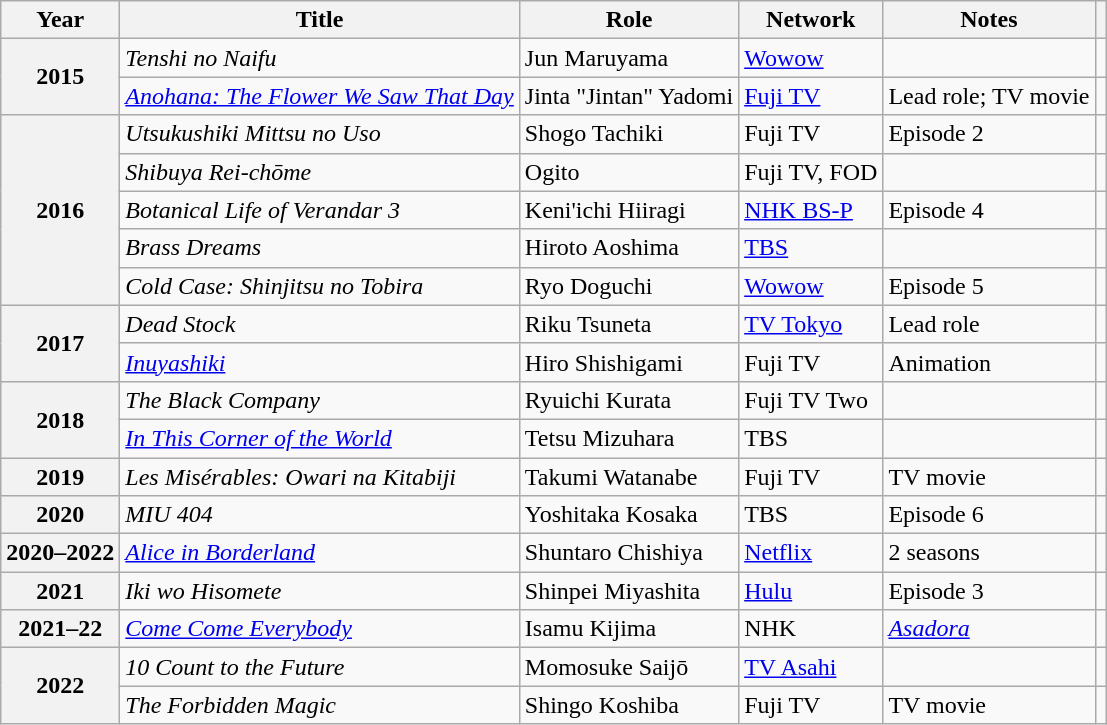<table class="wikitable plainrowheaders sortable"  style=font-size:100%>
<tr>
<th scope="col">Year</th>
<th scope="col">Title</th>
<th scope="col">Role</th>
<th scope="col">Network</th>
<th scope="col" class="unsortable">Notes</th>
<th scope="col" class="unsortable"></th>
</tr>
<tr>
<th scope=row rowspan=2>2015</th>
<td><em>Tenshi no Naifu</em></td>
<td>Jun Maruyama</td>
<td><a href='#'>Wowow</a></td>
<td></td>
<td></td>
</tr>
<tr>
<td><em><a href='#'>Anohana: The Flower We Saw That Day</a></em></td>
<td>Jinta "Jintan" Yadomi</td>
<td><a href='#'>Fuji TV</a></td>
<td>Lead role; TV movie</td>
<td></td>
</tr>
<tr>
<th scope=row rowspan=5>2016</th>
<td><em>Utsukushiki Mittsu no Uso</em></td>
<td>Shogo Tachiki</td>
<td>Fuji TV</td>
<td>Episode 2</td>
<td></td>
</tr>
<tr>
<td><em>Shibuya Rei-chōme</em></td>
<td>Ogito</td>
<td>Fuji TV, FOD</td>
<td></td>
<td></td>
</tr>
<tr>
<td><em>Botanical Life of Verandar 3</em></td>
<td>Keni'ichi Hiiragi</td>
<td><a href='#'>NHK BS-P</a></td>
<td>Episode 4</td>
<td></td>
</tr>
<tr>
<td><em>Brass Dreams</em></td>
<td>Hiroto Aoshima</td>
<td><a href='#'>TBS</a></td>
<td></td>
<td></td>
</tr>
<tr>
<td><em>Cold Case: Shinjitsu no Tobira</em></td>
<td>Ryo Doguchi</td>
<td><a href='#'>Wowow</a></td>
<td>Episode 5</td>
<td></td>
</tr>
<tr>
<th scope=row rowspan=2>2017</th>
<td><em>Dead Stock</em></td>
<td>Riku Tsuneta</td>
<td><a href='#'>TV Tokyo</a></td>
<td>Lead role</td>
<td></td>
</tr>
<tr>
<td><em><a href='#'>Inuyashiki</a></em></td>
<td>Hiro Shishigami</td>
<td>Fuji TV</td>
<td>Animation</td>
<td></td>
</tr>
<tr>
<th scope=row rowspan=2>2018</th>
<td><em>The Black Company</em></td>
<td>Ryuichi Kurata</td>
<td>Fuji TV Two</td>
<td></td>
<td></td>
</tr>
<tr>
<td><em><a href='#'>In This Corner of the World</a></em></td>
<td>Tetsu Mizuhara</td>
<td>TBS</td>
<td></td>
<td></td>
</tr>
<tr>
<th scope=row>2019</th>
<td><em>Les Misérables: Owari na Kitabiji</em></td>
<td>Takumi Watanabe</td>
<td>Fuji TV</td>
<td>TV movie</td>
<td></td>
</tr>
<tr>
<th scope=row>2020</th>
<td><em>MIU 404</em></td>
<td>Yoshitaka Kosaka</td>
<td>TBS</td>
<td>Episode 6</td>
<td></td>
</tr>
<tr>
<th scope=row>2020–2022</th>
<td><em><a href='#'>Alice in Borderland</a></em></td>
<td>Shuntaro Chishiya</td>
<td><a href='#'>Netflix</a></td>
<td>2 seasons</td>
<td></td>
</tr>
<tr>
<th scope=row>2021</th>
<td><em>Iki wo Hisomete</em></td>
<td>Shinpei Miyashita</td>
<td><a href='#'>Hulu</a></td>
<td>Episode 3</td>
<td></td>
</tr>
<tr>
<th scope=row>2021–22</th>
<td><em><a href='#'>Come Come Everybody</a></em></td>
<td>Isamu Kijima</td>
<td>NHK</td>
<td><em><a href='#'>Asadora</a></em></td>
<td></td>
</tr>
<tr>
<th scope=row rowspan=2>2022</th>
<td><em>10 Count to the Future</em></td>
<td>Momosuke Saijō</td>
<td><a href='#'>TV Asahi</a></td>
<td></td>
<td></td>
</tr>
<tr>
<td><em>The Forbidden Magic</em></td>
<td>Shingo Koshiba</td>
<td>Fuji TV</td>
<td>TV movie</td>
<td></td>
</tr>
</table>
